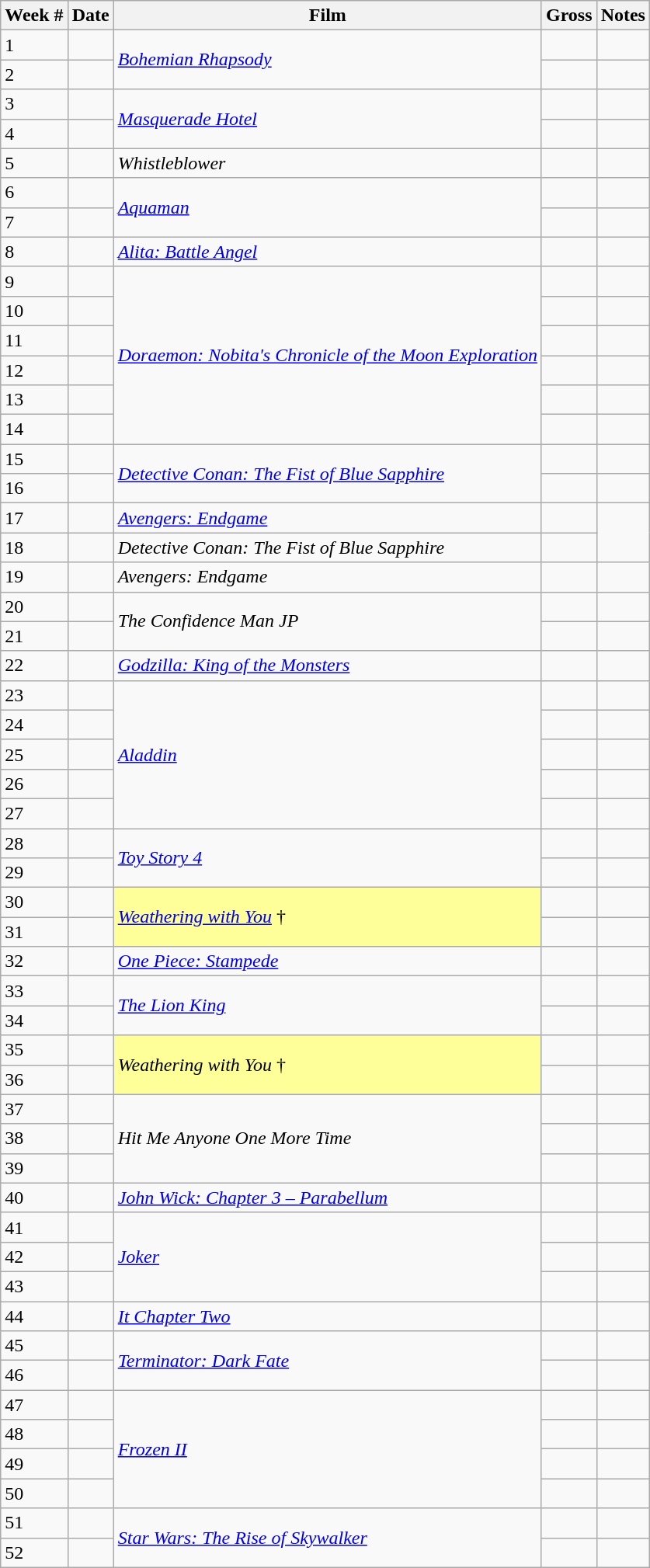<table class="wikitable sortable">
<tr>
<th>Week #</th>
<th>Date</th>
<th>Film</th>
<th>Gross</th>
<th>Notes</th>
</tr>
<tr>
<td>1</td>
<td></td>
<td rowspan="2"><em><a href='#'>Bohemian Rhapsody</a></em></td>
<td></td>
<td></td>
</tr>
<tr>
<td>2</td>
<td></td>
<td></td>
<td></td>
</tr>
<tr>
<td>3</td>
<td></td>
<td rowspan="2"><em><a href='#'>Masquerade Hotel</a></em></td>
<td></td>
<td></td>
</tr>
<tr>
<td>4</td>
<td></td>
<td></td>
<td></td>
</tr>
<tr>
<td>5</td>
<td></td>
<td><em>Whistleblower</em></td>
<td></td>
<td></td>
</tr>
<tr>
<td>6</td>
<td></td>
<td rowspan="2"><em><a href='#'>Aquaman</a></em></td>
<td></td>
<td></td>
</tr>
<tr>
<td>7</td>
<td></td>
<td></td>
<td></td>
</tr>
<tr>
<td>8</td>
<td></td>
<td><em><a href='#'>Alita: Battle Angel</a></em></td>
<td></td>
<td></td>
</tr>
<tr>
<td>9</td>
<td></td>
<td rowspan="6"><em><a href='#'>Doraemon: Nobita's Chronicle of the Moon Exploration</a></em></td>
<td></td>
<td></td>
</tr>
<tr>
<td>10</td>
<td></td>
<td></td>
<td></td>
</tr>
<tr>
<td>11</td>
<td></td>
<td></td>
<td></td>
</tr>
<tr>
<td>12</td>
<td></td>
<td></td>
<td></td>
</tr>
<tr>
<td>13</td>
<td></td>
<td></td>
<td></td>
</tr>
<tr>
<td>14</td>
<td></td>
<td></td>
<td></td>
</tr>
<tr>
<td>15</td>
<td></td>
<td rowspan="2"><em><a href='#'>Detective Conan: The Fist of Blue Sapphire</a></em></td>
<td></td>
<td></td>
</tr>
<tr>
<td>16</td>
<td></td>
<td></td>
<td></td>
</tr>
<tr>
<td>17</td>
<td></td>
<td><em><a href='#'>Avengers: Endgame</a></em></td>
<td></td>
<td rowspan="2"></td>
</tr>
<tr>
<td>18</td>
<td></td>
<td><em>Detective Conan: The Fist of Blue Sapphire</em></td>
<td></td>
</tr>
<tr>
<td>19</td>
<td></td>
<td><em>Avengers: Endgame</em></td>
<td></td>
<td></td>
</tr>
<tr>
<td>20</td>
<td></td>
<td rowspan="2"><em>The Confidence Man JP</em></td>
<td></td>
<td></td>
</tr>
<tr>
<td>21</td>
<td></td>
<td></td>
<td></td>
</tr>
<tr>
<td>22</td>
<td></td>
<td><em><a href='#'>Godzilla: King of the Monsters</a></em></td>
<td></td>
<td></td>
</tr>
<tr>
<td>23</td>
<td></td>
<td rowspan="5"><em><a href='#'>Aladdin</a></em></td>
<td></td>
<td></td>
</tr>
<tr>
<td>24</td>
<td></td>
<td></td>
<td></td>
</tr>
<tr>
<td>25</td>
<td></td>
<td></td>
<td></td>
</tr>
<tr>
<td>26</td>
<td></td>
<td></td>
<td></td>
</tr>
<tr>
<td>27</td>
<td></td>
<td></td>
<td></td>
</tr>
<tr>
<td>28</td>
<td></td>
<td rowspan="2"><em><a href='#'>Toy Story 4</a></em></td>
<td></td>
<td></td>
</tr>
<tr>
<td>29</td>
<td></td>
<td></td>
<td></td>
</tr>
<tr>
<td>30</td>
<td></td>
<td rowspan="2" style="background-color:#FFFF99"><em><a href='#'>Weathering with You</a></em> †</td>
<td></td>
<td></td>
</tr>
<tr>
<td>31</td>
<td></td>
<td></td>
<td></td>
</tr>
<tr>
<td>32</td>
<td></td>
<td><em><a href='#'>One Piece: Stampede</a></em></td>
<td></td>
<td></td>
</tr>
<tr>
<td>33</td>
<td></td>
<td rowspan="2"><em><a href='#'>The Lion King</a></em></td>
<td></td>
<td></td>
</tr>
<tr>
<td>34</td>
<td></td>
<td></td>
<td></td>
</tr>
<tr>
<td>35</td>
<td></td>
<td rowspan="2" style="background-color:#FFFF99"><em>Weathering with You</em> †</td>
<td></td>
<td></td>
</tr>
<tr>
<td>36</td>
<td></td>
<td></td>
<td></td>
</tr>
<tr>
<td>37</td>
<td></td>
<td rowspan="3"><em>Hit Me Anyone One More Time</em></td>
<td></td>
<td></td>
</tr>
<tr>
<td>38</td>
<td></td>
<td></td>
<td></td>
</tr>
<tr>
<td>39</td>
<td></td>
<td></td>
<td></td>
</tr>
<tr>
<td>40</td>
<td></td>
<td><em><a href='#'>John Wick: Chapter 3 – Parabellum</a></em></td>
<td></td>
<td></td>
</tr>
<tr>
<td>41</td>
<td></td>
<td rowspan="3"><em><a href='#'>Joker</a></em></td>
<td></td>
<td></td>
</tr>
<tr>
<td>42</td>
<td></td>
<td></td>
<td></td>
</tr>
<tr>
<td>43</td>
<td></td>
<td></td>
<td></td>
</tr>
<tr>
<td>44</td>
<td></td>
<td><em><a href='#'>It Chapter Two</a></em></td>
<td></td>
<td></td>
</tr>
<tr>
<td>45</td>
<td></td>
<td rowspan="2"><em><a href='#'>Terminator: Dark Fate</a></em></td>
<td></td>
<td></td>
</tr>
<tr>
<td>46</td>
<td></td>
<td></td>
<td></td>
</tr>
<tr>
<td>47</td>
<td></td>
<td rowspan="4"><em><a href='#'>Frozen II</a></em></td>
<td></td>
<td></td>
</tr>
<tr>
<td>48</td>
<td></td>
<td></td>
<td></td>
</tr>
<tr>
<td>49</td>
<td></td>
<td></td>
<td></td>
</tr>
<tr>
<td>50</td>
<td></td>
<td></td>
<td></td>
</tr>
<tr>
<td>51</td>
<td></td>
<td rowspan="2"><em><a href='#'>Star Wars: The Rise of Skywalker</a></em></td>
<td></td>
<td></td>
</tr>
<tr>
<td>52</td>
<td></td>
<td></td>
<td></td>
</tr>
</table>
